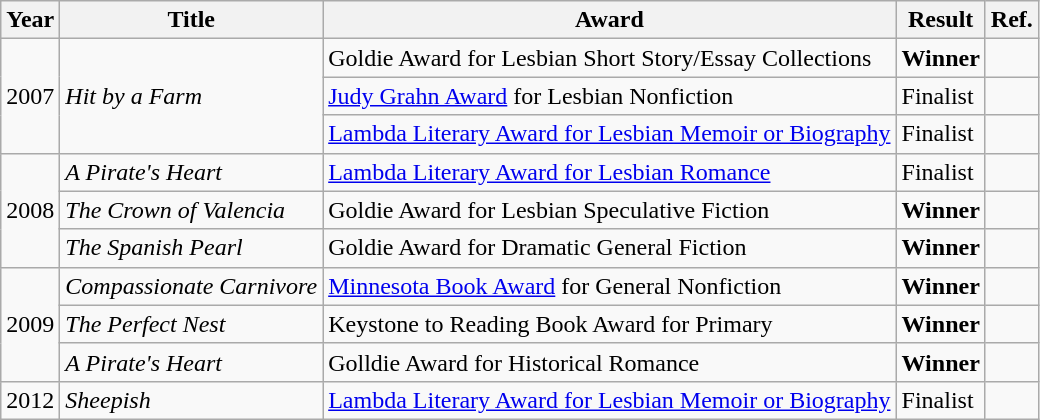<table class="wikitable sortable">
<tr>
<th>Year</th>
<th>Title</th>
<th>Award</th>
<th>Result</th>
<th>Ref.</th>
</tr>
<tr>
<td rowspan="3">2007</td>
<td rowspan="3"><em>Hit by a Farm</em></td>
<td>Goldie Award for Lesbian Short Story/Essay Collections</td>
<td><strong>Winner</strong></td>
<td></td>
</tr>
<tr>
<td><a href='#'>Judy Grahn Award</a> for Lesbian Nonfiction</td>
<td>Finalist</td>
<td></td>
</tr>
<tr>
<td><a href='#'>Lambda Literary Award for Lesbian Memoir or Biography</a></td>
<td>Finalist</td>
<td></td>
</tr>
<tr>
<td rowspan="3">2008</td>
<td><em>A Pirate's Heart</em></td>
<td><a href='#'>Lambda Literary Award for Lesbian Romance</a></td>
<td>Finalist</td>
<td></td>
</tr>
<tr>
<td><em>The Crown of Valencia</em></td>
<td>Goldie Award for Lesbian Speculative Fiction</td>
<td><strong>Winner</strong></td>
<td></td>
</tr>
<tr>
<td><em>The Spanish Pearl</em></td>
<td>Goldie Award for Dramatic General Fiction</td>
<td><strong>Winner</strong></td>
<td></td>
</tr>
<tr>
<td rowspan="3">2009</td>
<td><em>Compassionate Carnivore</em></td>
<td><a href='#'>Minnesota Book Award</a> for General Nonfiction</td>
<td><strong>Winner</strong></td>
<td></td>
</tr>
<tr>
<td><em>The Perfect Nest</em></td>
<td>Keystone to Reading Book Award for Primary</td>
<td><strong>Winner</strong></td>
<td></td>
</tr>
<tr>
<td><em>A Pirate's Heart</em></td>
<td>Golldie Award for Historical Romance</td>
<td><strong>Winner</strong></td>
<td></td>
</tr>
<tr>
<td>2012</td>
<td><em>Sheepish</em></td>
<td><a href='#'>Lambda Literary Award for Lesbian Memoir or Biography</a></td>
<td>Finalist</td>
<td></td>
</tr>
</table>
